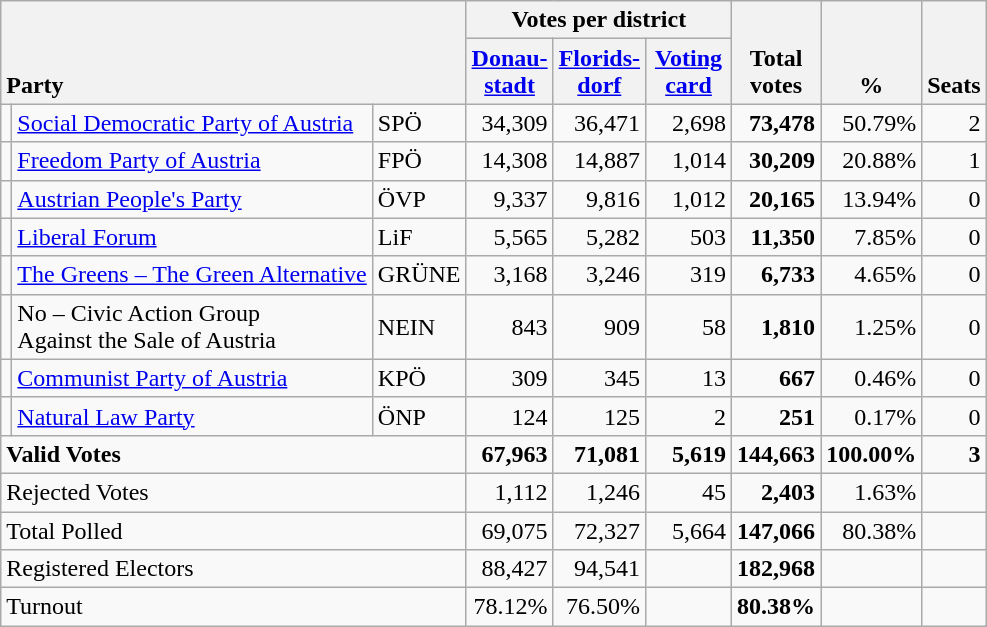<table class="wikitable" border="1" style="text-align:right;">
<tr>
<th style="text-align:left;" valign=bottom rowspan=2 colspan=3>Party</th>
<th colspan=3>Votes per district</th>
<th align=center valign=bottom rowspan=2 width="50">Total<br>votes</th>
<th align=center valign=bottom rowspan=2 width="50">%</th>
<th align=center valign=bottom rowspan=2>Seats</th>
</tr>
<tr>
<th align=center valign=bottom width="50"><a href='#'>Donau-<br>stadt</a></th>
<th align=center valign=bottom width="50"><a href='#'>Florids-<br>dorf</a></th>
<th align=center valign=bottom width="50"><a href='#'>Voting<br>card</a></th>
</tr>
<tr>
<td></td>
<td align=left><a href='#'>Social Democratic Party of Austria</a></td>
<td align=left>SPÖ</td>
<td>34,309</td>
<td>36,471</td>
<td>2,698</td>
<td><strong>73,478</strong></td>
<td>50.79%</td>
<td>2</td>
</tr>
<tr>
<td></td>
<td align=left><a href='#'>Freedom Party of Austria</a></td>
<td align=left>FPÖ</td>
<td>14,308</td>
<td>14,887</td>
<td>1,014</td>
<td><strong>30,209</strong></td>
<td>20.88%</td>
<td>1</td>
</tr>
<tr>
<td></td>
<td align=left><a href='#'>Austrian People's Party</a></td>
<td align=left>ÖVP</td>
<td>9,337</td>
<td>9,816</td>
<td>1,012</td>
<td><strong>20,165</strong></td>
<td>13.94%</td>
<td>0</td>
</tr>
<tr>
<td></td>
<td align=left><a href='#'>Liberal Forum</a></td>
<td align=left>LiF</td>
<td>5,565</td>
<td>5,282</td>
<td>503</td>
<td><strong>11,350</strong></td>
<td>7.85%</td>
<td>0</td>
</tr>
<tr>
<td></td>
<td align=left style="white-space: nowrap;"><a href='#'>The Greens – The Green Alternative</a></td>
<td align=left>GRÜNE</td>
<td>3,168</td>
<td>3,246</td>
<td>319</td>
<td><strong>6,733</strong></td>
<td>4.65%</td>
<td>0</td>
</tr>
<tr>
<td></td>
<td align=left>No – Civic Action Group<br>Against the Sale of Austria</td>
<td align=left>NEIN</td>
<td>843</td>
<td>909</td>
<td>58</td>
<td><strong>1,810</strong></td>
<td>1.25%</td>
<td>0</td>
</tr>
<tr>
<td></td>
<td align=left><a href='#'>Communist Party of Austria</a></td>
<td align=left>KPÖ</td>
<td>309</td>
<td>345</td>
<td>13</td>
<td><strong>667</strong></td>
<td>0.46%</td>
<td>0</td>
</tr>
<tr>
<td></td>
<td align=left><a href='#'>Natural Law Party</a></td>
<td align=left>ÖNP</td>
<td>124</td>
<td>125</td>
<td>2</td>
<td><strong>251</strong></td>
<td>0.17%</td>
<td>0</td>
</tr>
<tr style="font-weight:bold">
<td align=left colspan=3>Valid Votes</td>
<td>67,963</td>
<td>71,081</td>
<td>5,619</td>
<td>144,663</td>
<td>100.00%</td>
<td>3</td>
</tr>
<tr>
<td align=left colspan=3>Rejected Votes</td>
<td>1,112</td>
<td>1,246</td>
<td>45</td>
<td><strong>2,403</strong></td>
<td>1.63%</td>
<td></td>
</tr>
<tr>
<td align=left colspan=3>Total Polled</td>
<td>69,075</td>
<td>72,327</td>
<td>5,664</td>
<td><strong>147,066</strong></td>
<td>80.38%</td>
<td></td>
</tr>
<tr>
<td align=left colspan=3>Registered Electors</td>
<td>88,427</td>
<td>94,541</td>
<td></td>
<td><strong>182,968</strong></td>
<td></td>
<td></td>
</tr>
<tr>
<td align=left colspan=3>Turnout</td>
<td>78.12%</td>
<td>76.50%</td>
<td></td>
<td><strong>80.38%</strong></td>
<td></td>
<td></td>
</tr>
</table>
